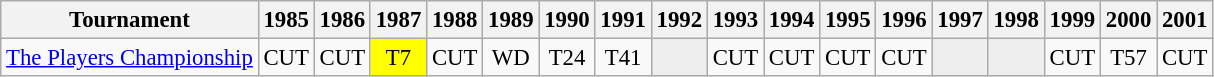<table class="wikitable" style="font-size:95%;text-align:center;">
<tr>
<th>Tournament</th>
<th>1985</th>
<th>1986</th>
<th>1987</th>
<th>1988</th>
<th>1989</th>
<th>1990</th>
<th>1991</th>
<th>1992</th>
<th>1993</th>
<th>1994</th>
<th>1995</th>
<th>1996</th>
<th>1997</th>
<th>1998</th>
<th>1999</th>
<th>2000</th>
<th>2001</th>
</tr>
<tr>
<td align=left><a href='#'>The Players Championship</a></td>
<td>CUT</td>
<td>CUT</td>
<td style="background:yellow;">T7</td>
<td>CUT</td>
<td>WD</td>
<td>T24</td>
<td>T41</td>
<td style="background:#eeeeee;"></td>
<td>CUT</td>
<td>CUT</td>
<td>CUT</td>
<td>CUT</td>
<td style="background:#eeeeee;"></td>
<td style="background:#eeeeee;"></td>
<td>CUT</td>
<td>T57</td>
<td>CUT</td>
</tr>
</table>
